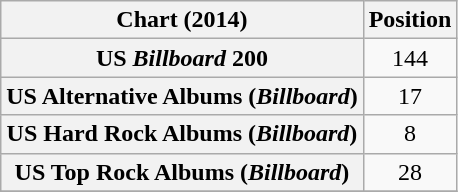<table class="wikitable sortable plainrowheaders" style="text-align:center">
<tr>
<th scope="col">Chart (2014)</th>
<th scope="col">Position</th>
</tr>
<tr>
<th scope="row">US <em>Billboard</em> 200</th>
<td style="text-align:center;">144</td>
</tr>
<tr>
<th scope="row">US Alternative Albums (<em>Billboard</em>)</th>
<td style="text-align:center;">17</td>
</tr>
<tr>
<th scope="row">US Hard Rock Albums (<em>Billboard</em>)</th>
<td style="text-align:center;">8</td>
</tr>
<tr>
<th scope="row">US Top Rock Albums (<em>Billboard</em>)</th>
<td style="text-align:center;">28</td>
</tr>
<tr>
</tr>
</table>
